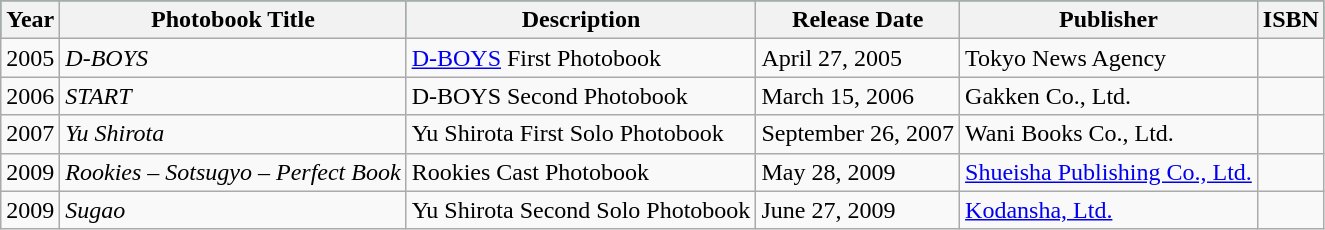<table class="wikitable">
<tr style="background:#008040; text-align:center;">
<th>Year</th>
<th>Photobook Title</th>
<th>Description</th>
<th>Release Date</th>
<th>Publisher</th>
<th>ISBN</th>
</tr>
<tr>
<td>2005</td>
<td><em>D-BOYS</em></td>
<td><a href='#'>D-BOYS</a> First Photobook</td>
<td>April 27, 2005</td>
<td>Tokyo News Agency</td>
<td></td>
</tr>
<tr>
<td>2006</td>
<td><em>START</em></td>
<td>D-BOYS Second Photobook</td>
<td>March 15, 2006</td>
<td>Gakken Co., Ltd.</td>
<td></td>
</tr>
<tr>
<td>2007</td>
<td><em>Yu Shirota</em></td>
<td>Yu Shirota First Solo Photobook</td>
<td>September 26, 2007</td>
<td>Wani Books Co., Ltd.</td>
<td></td>
</tr>
<tr>
<td>2009</td>
<td><em>Rookies – Sotsugyo – Perfect Book</em></td>
<td>Rookies Cast Photobook</td>
<td>May 28, 2009</td>
<td><a href='#'>Shueisha Publishing Co., Ltd.</a></td>
<td></td>
</tr>
<tr>
<td>2009</td>
<td><em>Sugao</em></td>
<td>Yu Shirota Second Solo Photobook</td>
<td>June 27, 2009</td>
<td><a href='#'>Kodansha, Ltd.</a></td>
<td></td>
</tr>
</table>
